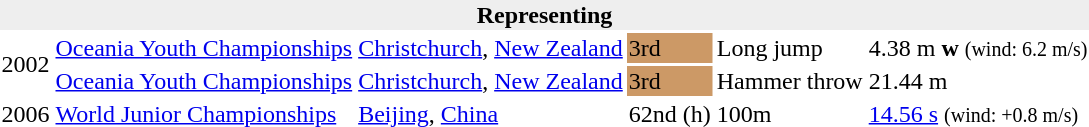<table>
<tr>
<th bgcolor="#eeeeee" colspan="6">Representing </th>
</tr>
<tr>
<td rowspan=2>2002</td>
<td><a href='#'>Oceania Youth Championships</a></td>
<td><a href='#'>Christchurch</a>, <a href='#'>New Zealand</a></td>
<td bgcolor=cc9966>3rd</td>
<td>Long jump</td>
<td>4.38 m <strong>w</strong> <small>(wind: 6.2 m/s)</small></td>
</tr>
<tr>
<td><a href='#'>Oceania Youth Championships</a></td>
<td><a href='#'>Christchurch</a>, <a href='#'>New Zealand</a></td>
<td bgcolor=cc9966>3rd</td>
<td>Hammer throw</td>
<td>21.44 m</td>
</tr>
<tr>
<td>2006</td>
<td><a href='#'>World Junior Championships</a></td>
<td><a href='#'>Beijing</a>, <a href='#'>China</a></td>
<td>62nd (h)</td>
<td>100m</td>
<td><a href='#'>14.56 s</a> <small>(wind: +0.8 m/s)</small></td>
</tr>
</table>
